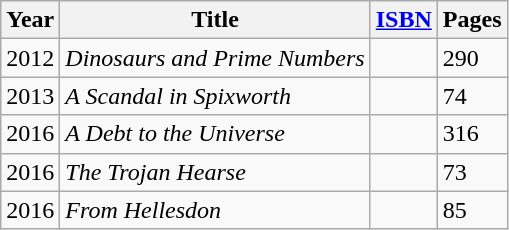<table class="wikitable sortable plainrowheaders">
<tr>
<th scope="col">Year</th>
<th scope="col">Title</th>
<th scope="col"><a href='#'>ISBN</a></th>
<th scope="col">Pages</th>
</tr>
<tr>
<td>2012</td>
<td><em>Dinosaurs and Prime Numbers</em></td>
<td></td>
<td>290</td>
</tr>
<tr>
<td>2013</td>
<td><em>A Scandal in Spixworth</em></td>
<td></td>
<td>74</td>
</tr>
<tr>
<td>2016</td>
<td><em>A Debt to the Universe</em></td>
<td></td>
<td>316</td>
</tr>
<tr>
<td>2016</td>
<td><em>The Trojan Hearse</em></td>
<td></td>
<td>73</td>
</tr>
<tr>
<td>2016</td>
<td><em>From Hellesdon</em></td>
<td></td>
<td>85</td>
</tr>
</table>
